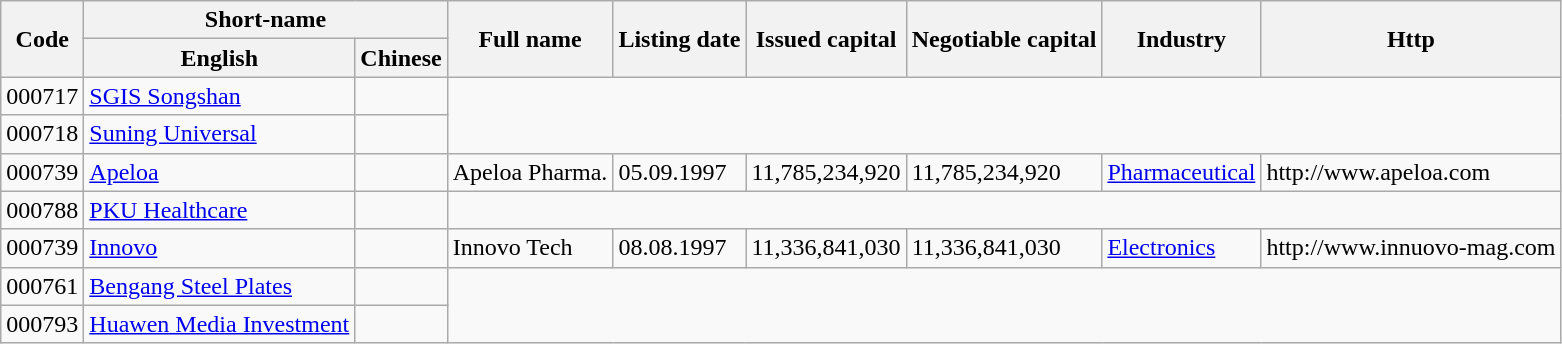<table class=wikitable>
<tr>
<th rowspan=2>Code</th>
<th colspan=2>Short-name</th>
<th rowspan=2>Full name</th>
<th rowspan=2>Listing date</th>
<th rowspan=2>Issued capital</th>
<th rowspan=2>Negotiable capital</th>
<th rowspan=2>Industry</th>
<th rowspan=2>Http</th>
</tr>
<tr>
<th>English</th>
<th>Chinese</th>
</tr>
<tr>
<td>000717</td>
<td><a href='#'>SGIS Songshan</a></td>
<td></td>
</tr>
<tr>
<td>000718</td>
<td><a href='#'>Suning Universal</a></td>
<td></td>
</tr>
<tr>
<td>000739</td>
<td><a href='#'>Apeloa</a></td>
<td></td>
<td>Apeloa Pharma.</td>
<td>05.09.1997</td>
<td>11,785,234,920</td>
<td>11,785,234,920</td>
<td><a href='#'>Pharmaceutical</a></td>
<td>http://www.apeloa.com</td>
</tr>
<tr>
<td>000788</td>
<td><a href='#'>PKU Healthcare</a></td>
<td></td>
</tr>
<tr>
<td>000739</td>
<td><a href='#'>Innovo</a></td>
<td></td>
<td>Innovo Tech</td>
<td>08.08.1997</td>
<td>11,336,841,030</td>
<td>11,336,841,030</td>
<td><a href='#'>Electronics</a></td>
<td>http://www.innuovo-mag.com</td>
</tr>
<tr>
<td>000761</td>
<td><a href='#'>Bengang Steel Plates</a></td>
<td></td>
</tr>
<tr>
<td>000793</td>
<td><a href='#'>Huawen Media Investment</a></td>
<td></td>
</tr>
</table>
